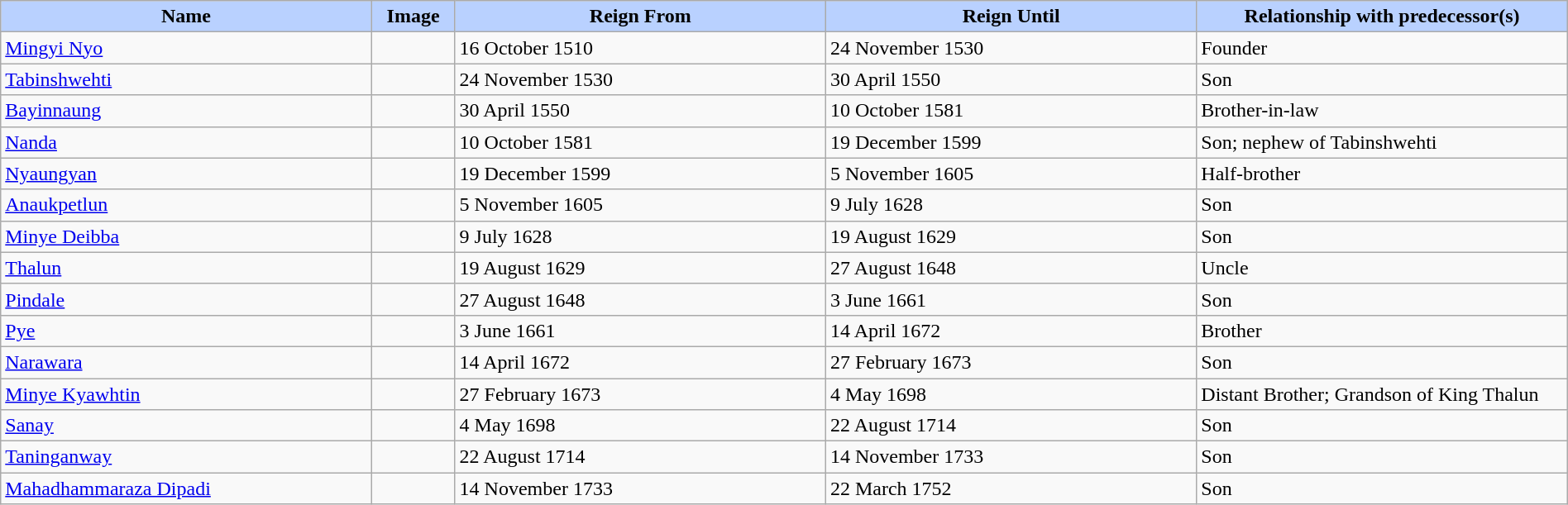<table width=100% class="wikitable">
<tr>
<th style="background-color:#B9D1FF" width=10%>Name</th>
<th style="background-color:#B9D1FF" width=1%>Image</th>
<th style="background-color:#B9D1FF" width=10%>Reign From</th>
<th style="background-color:#B9D1FF" width=10%>Reign Until</th>
<th style="background-color:#B9D1FF" width=10%>Relationship with predecessor(s)</th>
</tr>
<tr>
<td><a href='#'>Mingyi Nyo</a></td>
<td></td>
<td>16 October 1510</td>
<td>24 November 1530</td>
<td>Founder</td>
</tr>
<tr>
<td><a href='#'>Tabinshwehti</a></td>
<td></td>
<td>24 November 1530</td>
<td>30 April 1550</td>
<td>Son</td>
</tr>
<tr>
<td><a href='#'>Bayinnaung</a></td>
<td></td>
<td>30 April 1550</td>
<td>10 October 1581</td>
<td>Brother-in-law</td>
</tr>
<tr>
<td><a href='#'>Nanda</a></td>
<td></td>
<td>10 October 1581</td>
<td>19 December 1599</td>
<td>Son; nephew of Tabinshwehti</td>
</tr>
<tr>
<td><a href='#'>Nyaungyan</a></td>
<td></td>
<td>19 December 1599</td>
<td>5 November 1605</td>
<td>Half-brother</td>
</tr>
<tr>
<td><a href='#'>Anaukpetlun</a></td>
<td></td>
<td>5 November 1605</td>
<td>9 July 1628</td>
<td>Son</td>
</tr>
<tr>
<td><a href='#'>Minye Deibba</a></td>
<td></td>
<td>9 July 1628</td>
<td>19 August 1629</td>
<td>Son</td>
</tr>
<tr>
<td><a href='#'>Thalun</a></td>
<td></td>
<td>19 August 1629</td>
<td>27 August 1648</td>
<td>Uncle</td>
</tr>
<tr>
<td><a href='#'>Pindale</a></td>
<td></td>
<td>27 August 1648</td>
<td>3 June 1661</td>
<td>Son</td>
</tr>
<tr>
<td><a href='#'>Pye</a></td>
<td></td>
<td>3 June 1661</td>
<td>14 April 1672</td>
<td>Brother</td>
</tr>
<tr>
<td><a href='#'>Narawara</a></td>
<td></td>
<td>14 April 1672</td>
<td>27 February 1673</td>
<td>Son</td>
</tr>
<tr>
<td><a href='#'>Minye Kyawhtin</a></td>
<td></td>
<td>27 February 1673</td>
<td>4 May 1698</td>
<td>Distant Brother; Grandson of King Thalun</td>
</tr>
<tr>
<td><a href='#'>Sanay</a></td>
<td></td>
<td>4 May 1698</td>
<td>22 August 1714</td>
<td>Son</td>
</tr>
<tr>
<td><a href='#'>Taninganway</a></td>
<td></td>
<td>22 August 1714</td>
<td>14 November 1733</td>
<td>Son</td>
</tr>
<tr>
<td><a href='#'>Mahadhammaraza Dipadi</a></td>
<td></td>
<td>14 November 1733</td>
<td>22 March 1752</td>
<td>Son</td>
</tr>
</table>
